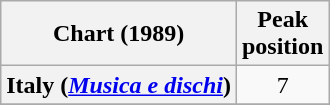<table class="wikitable plainrowheaders" style="text-align:center">
<tr>
<th scope="col">Chart (1989)</th>
<th scope="col">Peak<br>position</th>
</tr>
<tr>
<th scope="row">Italy (<em><a href='#'>Musica e dischi</a></em>)</th>
<td style="text-align:center">7</td>
</tr>
<tr>
</tr>
</table>
